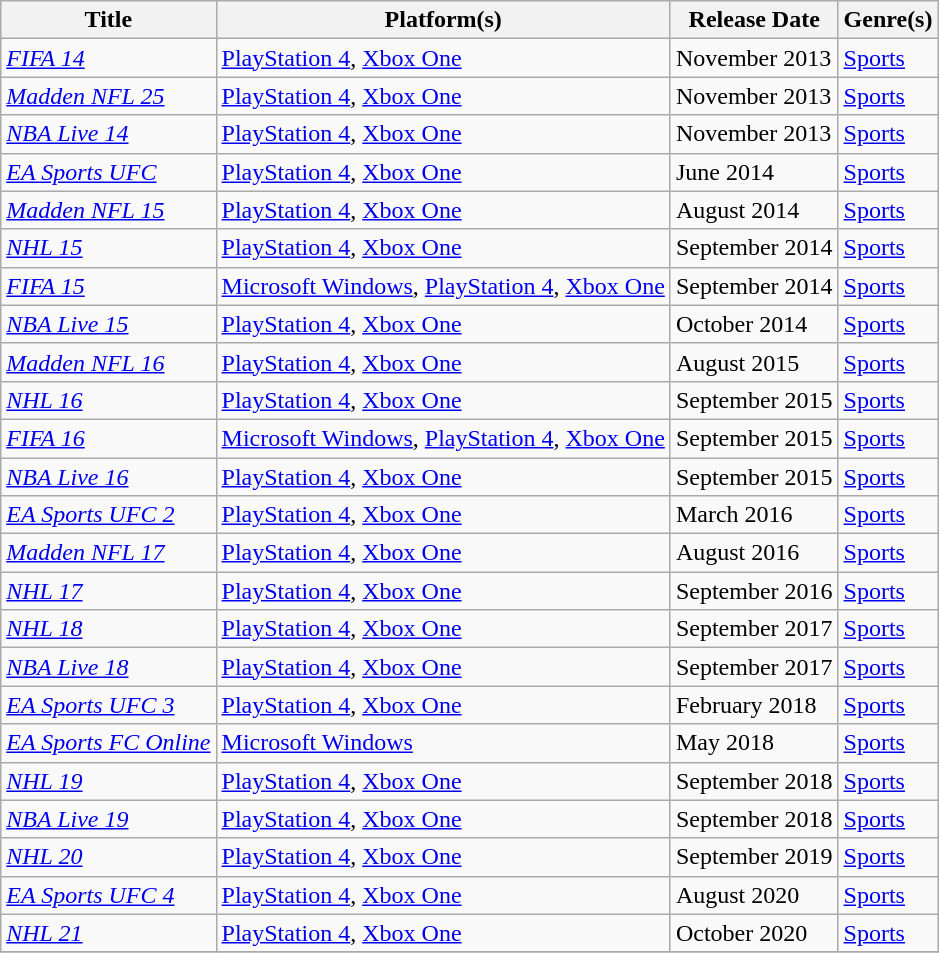<table class="wikitable sortable">
<tr>
<th>Title</th>
<th>Platform(s)</th>
<th>Release Date</th>
<th>Genre(s)</th>
</tr>
<tr>
<td><em><a href='#'>FIFA 14</a></em></td>
<td><a href='#'>PlayStation 4</a>, <a href='#'>Xbox One</a></td>
<td>November 2013</td>
<td><a href='#'>Sports</a></td>
</tr>
<tr>
<td><em><a href='#'>Madden NFL 25</a></em></td>
<td><a href='#'>PlayStation 4</a>, <a href='#'>Xbox One</a></td>
<td>November 2013</td>
<td><a href='#'>Sports</a></td>
</tr>
<tr>
<td><em><a href='#'>NBA Live 14</a></em></td>
<td><a href='#'>PlayStation 4</a>, <a href='#'>Xbox One</a></td>
<td>November 2013</td>
<td><a href='#'>Sports</a></td>
</tr>
<tr>
<td><em><a href='#'>EA Sports UFC</a></em></td>
<td><a href='#'>PlayStation 4</a>, <a href='#'>Xbox One</a></td>
<td>June 2014</td>
<td><a href='#'>Sports</a></td>
</tr>
<tr>
<td><em><a href='#'>Madden NFL 15</a></em></td>
<td><a href='#'>PlayStation 4</a>, <a href='#'>Xbox One</a></td>
<td>August 2014</td>
<td><a href='#'>Sports</a></td>
</tr>
<tr>
<td><em><a href='#'>NHL 15</a></em></td>
<td><a href='#'>PlayStation 4</a>, <a href='#'>Xbox One</a></td>
<td>September 2014</td>
<td><a href='#'>Sports</a></td>
</tr>
<tr>
<td><em><a href='#'>FIFA 15</a></em></td>
<td><a href='#'>Microsoft Windows</a>, <a href='#'>PlayStation 4</a>, <a href='#'>Xbox One</a></td>
<td>September 2014</td>
<td><a href='#'>Sports</a></td>
</tr>
<tr>
<td><em><a href='#'>NBA Live 15</a></em></td>
<td><a href='#'>PlayStation 4</a>, <a href='#'>Xbox One</a></td>
<td>October 2014</td>
<td><a href='#'>Sports</a></td>
</tr>
<tr>
<td><em><a href='#'>Madden NFL 16</a></em></td>
<td><a href='#'>PlayStation 4</a>, <a href='#'>Xbox One</a></td>
<td>August 2015</td>
<td><a href='#'>Sports</a></td>
</tr>
<tr>
<td><em><a href='#'>NHL 16</a></em></td>
<td><a href='#'>PlayStation 4</a>, <a href='#'>Xbox One</a></td>
<td>September 2015</td>
<td><a href='#'>Sports</a></td>
</tr>
<tr>
<td><em><a href='#'>FIFA 16</a></em></td>
<td><a href='#'>Microsoft Windows</a>, <a href='#'>PlayStation 4</a>, <a href='#'>Xbox One</a></td>
<td>September 2015</td>
<td><a href='#'>Sports</a></td>
</tr>
<tr>
<td><em><a href='#'>NBA Live 16</a></em></td>
<td><a href='#'>PlayStation 4</a>, <a href='#'>Xbox One</a></td>
<td>September 2015</td>
<td><a href='#'>Sports</a></td>
</tr>
<tr>
<td><em><a href='#'>EA Sports UFC 2</a></em></td>
<td><a href='#'>PlayStation 4</a>, <a href='#'>Xbox One</a></td>
<td>March 2016</td>
<td><a href='#'>Sports</a></td>
</tr>
<tr>
<td><em><a href='#'>Madden NFL 17</a></em></td>
<td><a href='#'>PlayStation 4</a>, <a href='#'>Xbox One</a></td>
<td>August 2016</td>
<td><a href='#'>Sports</a></td>
</tr>
<tr>
<td><em><a href='#'>NHL 17</a></em></td>
<td><a href='#'>PlayStation 4</a>, <a href='#'>Xbox One</a></td>
<td>September 2016</td>
<td><a href='#'>Sports</a></td>
</tr>
<tr>
<td><em><a href='#'>NHL 18</a></em></td>
<td><a href='#'>PlayStation 4</a>, <a href='#'>Xbox One</a></td>
<td>September 2017</td>
<td><a href='#'>Sports</a></td>
</tr>
<tr>
<td><em><a href='#'>NBA Live 18</a></em></td>
<td><a href='#'>PlayStation 4</a>, <a href='#'>Xbox One</a></td>
<td>September 2017</td>
<td><a href='#'>Sports</a></td>
</tr>
<tr>
<td><em><a href='#'>EA Sports UFC 3</a></em></td>
<td><a href='#'>PlayStation 4</a>, <a href='#'>Xbox One</a></td>
<td>February 2018</td>
<td><a href='#'>Sports</a></td>
</tr>
<tr>
<td><em><a href='#'>EA Sports FC Online</a></em></td>
<td><a href='#'>Microsoft Windows</a></td>
<td>May 2018</td>
<td><a href='#'>Sports</a></td>
</tr>
<tr>
<td><em><a href='#'>NHL 19</a></em></td>
<td><a href='#'>PlayStation 4</a>, <a href='#'>Xbox One</a></td>
<td>September 2018</td>
<td><a href='#'>Sports</a></td>
</tr>
<tr>
<td><em><a href='#'>NBA Live 19</a></em></td>
<td><a href='#'>PlayStation 4</a>, <a href='#'>Xbox One</a></td>
<td>September 2018</td>
<td><a href='#'>Sports</a></td>
</tr>
<tr>
<td><em><a href='#'>NHL 20</a></em></td>
<td><a href='#'>PlayStation 4</a>, <a href='#'>Xbox One</a></td>
<td>September 2019</td>
<td><a href='#'>Sports</a></td>
</tr>
<tr>
<td><em><a href='#'>EA Sports UFC 4</a></em></td>
<td><a href='#'>PlayStation 4</a>, <a href='#'>Xbox One</a></td>
<td>August 2020</td>
<td><a href='#'>Sports</a></td>
</tr>
<tr>
<td><em><a href='#'>NHL 21</a></em></td>
<td><a href='#'>PlayStation 4</a>, <a href='#'>Xbox One</a></td>
<td>October 2020</td>
<td><a href='#'>Sports</a></td>
</tr>
<tr>
</tr>
</table>
